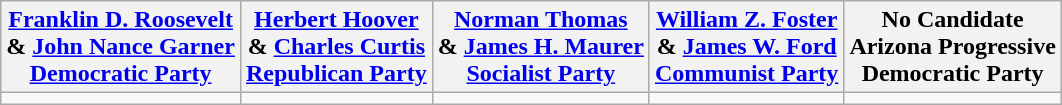<table class="wikitable" style="text-align:center;">
<tr>
<th><a href='#'>Franklin D. Roosevelt</a><br> & <a href='#'>John Nance Garner</a><br><a href='#'>Democratic Party</a></th>
<th><a href='#'>Herbert Hoover</a><br> & <a href='#'>Charles Curtis</a><br><a href='#'>Republican Party</a></th>
<th><a href='#'>Norman Thomas</a><br> & <a href='#'>James H. Maurer</a><br><a href='#'>Socialist Party</a></th>
<th><a href='#'>William Z. Foster</a><br> & <a href='#'>James W. Ford</a><br><a href='#'>Communist Party</a></th>
<th>No Candidate<br>Arizona Progressive<br> Democratic Party</th>
</tr>
<tr>
<td></td>
<td></td>
<td></td>
<td></td>
<td></td>
</tr>
</table>
